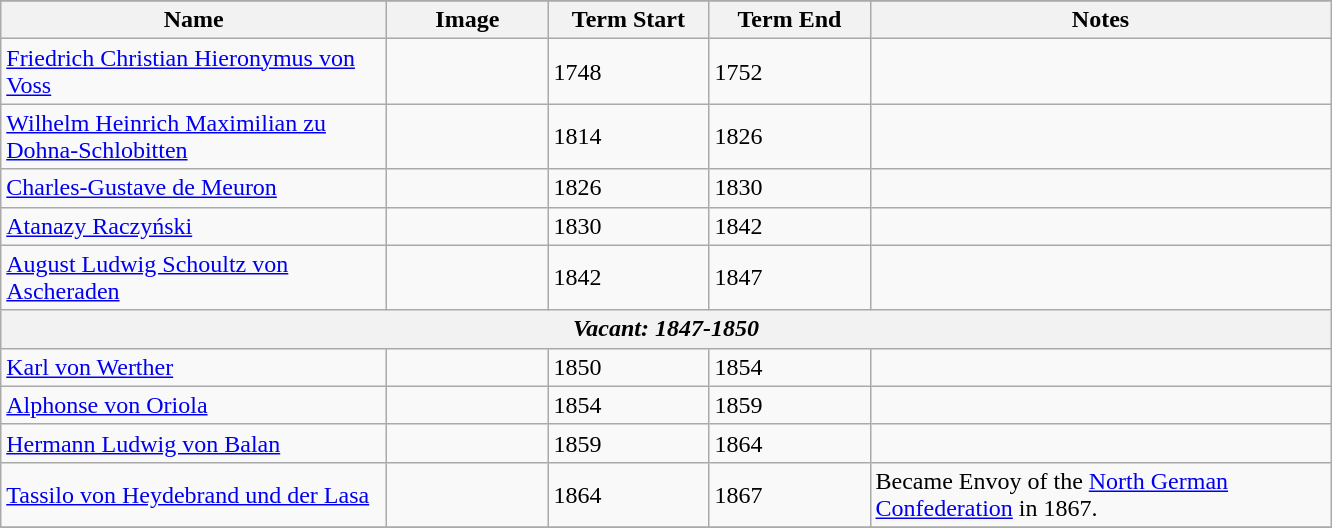<table class="wikitable">
<tr>
</tr>
<tr class="hintergrundfarbe5">
<th width="250">Name</th>
<th width="100">Image</th>
<th width="100">Term Start</th>
<th width="100">Term End</th>
<th width="300">Notes</th>
</tr>
<tr>
<td><a href='#'>Friedrich Christian Hieronymus von Voss</a></td>
<td></td>
<td>1748</td>
<td>1752</td>
<td></td>
</tr>
<tr>
<td><a href='#'>Wilhelm Heinrich Maximilian zu Dohna-Schlobitten</a></td>
<td></td>
<td>1814</td>
<td>1826</td>
<td></td>
</tr>
<tr>
<td><a href='#'>Charles-Gustave de Meuron</a></td>
<td></td>
<td>1826</td>
<td>1830</td>
<td></td>
</tr>
<tr>
<td><a href='#'>Atanazy Raczyński</a></td>
<td></td>
<td>1830</td>
<td>1842</td>
<td></td>
</tr>
<tr>
<td><a href='#'>August Ludwig Schoultz von Ascheraden</a></td>
<td></td>
<td>1842</td>
<td>1847</td>
<td></td>
</tr>
<tr>
<th colspan="5"><em>Vacant: 1847-1850</em></th>
</tr>
<tr>
<td><a href='#'>Karl von Werther</a></td>
<td></td>
<td>1850</td>
<td>1854</td>
<td></td>
</tr>
<tr>
<td><a href='#'>Alphonse von Oriola</a></td>
<td></td>
<td>1854</td>
<td>1859</td>
<td></td>
</tr>
<tr>
<td><a href='#'>Hermann Ludwig von Balan</a></td>
<td></td>
<td>1859</td>
<td>1864</td>
<td></td>
</tr>
<tr>
<td><a href='#'>Tassilo von Heydebrand und der Lasa</a></td>
<td></td>
<td>1864</td>
<td>1867</td>
<td>Became Envoy of the <a href='#'>North German Confederation</a> in 1867.</td>
</tr>
<tr>
</tr>
</table>
